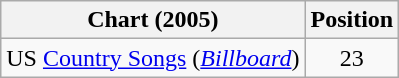<table class="wikitable sortable">
<tr>
<th scope="col">Chart (2005)</th>
<th scope="col">Position</th>
</tr>
<tr>
<td>US <a href='#'>Country Songs</a> (<em><a href='#'>Billboard</a></em>)</td>
<td align="center">23</td>
</tr>
</table>
